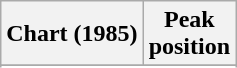<table class="wikitable sortable plainrowheaders" style="text-align:center">
<tr>
<th scope="col">Chart (1985)</th>
<th scope="col">Peak<br> position</th>
</tr>
<tr>
</tr>
<tr>
</tr>
<tr>
</tr>
</table>
